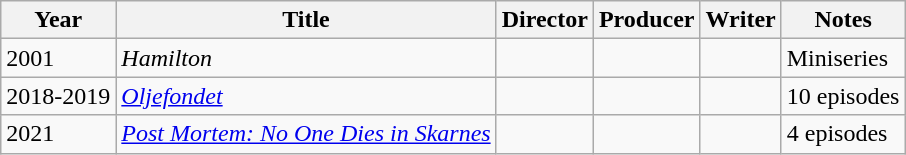<table class="wikitable">
<tr>
<th>Year</th>
<th>Title</th>
<th>Director</th>
<th>Producer</th>
<th>Writer</th>
<th>Notes</th>
</tr>
<tr>
<td>2001</td>
<td><em>Hamilton</em></td>
<td></td>
<td></td>
<td></td>
<td>Miniseries</td>
</tr>
<tr>
<td>2018-2019</td>
<td><em><a href='#'>Oljefondet</a></em></td>
<td></td>
<td></td>
<td></td>
<td>10 episodes</td>
</tr>
<tr>
<td>2021</td>
<td><em><a href='#'>Post Mortem: No One Dies in Skarnes</a></em></td>
<td></td>
<td></td>
<td></td>
<td>4 episodes</td>
</tr>
</table>
